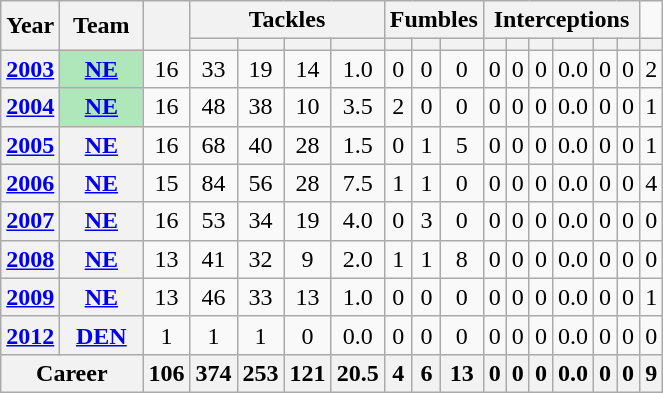<table class=wikitable style="text-align:center;">
<tr>
<th rowspan="2">Year</th>
<th rowspan="2">Team</th>
<th rowspan="2"></th>
<th colspan="4">Tackles</th>
<th colspan="3">Fumbles</th>
<th colspan="6">Interceptions</th>
</tr>
<tr>
<th></th>
<th></th>
<th></th>
<th></th>
<th></th>
<th></th>
<th></th>
<th></th>
<th></th>
<th></th>
<th></th>
<th></th>
<th></th>
<th></th>
</tr>
<tr>
<th><a href='#'>2003</a></th>
<th style="background:#afe6ba; width:3em;"><a href='#'>NE</a></th>
<td>16</td>
<td>33</td>
<td>19</td>
<td>14</td>
<td>1.0</td>
<td>0</td>
<td>0</td>
<td>0</td>
<td>0</td>
<td>0</td>
<td>0</td>
<td>0.0</td>
<td>0</td>
<td>0</td>
<td>2</td>
</tr>
<tr>
<th><a href='#'>2004</a></th>
<th style="background:#afe6ba; width:3em;"><a href='#'>NE</a></th>
<td>16</td>
<td>48</td>
<td>38</td>
<td>10</td>
<td>3.5</td>
<td>2</td>
<td>0</td>
<td>0</td>
<td>0</td>
<td>0</td>
<td>0</td>
<td>0.0</td>
<td>0</td>
<td>0</td>
<td>1</td>
</tr>
<tr>
<th><a href='#'>2005</a></th>
<th><a href='#'>NE</a></th>
<td>16</td>
<td>68</td>
<td>40</td>
<td>28</td>
<td>1.5</td>
<td>0</td>
<td>1</td>
<td>5</td>
<td>0</td>
<td>0</td>
<td>0</td>
<td>0.0</td>
<td>0</td>
<td>0</td>
<td>1</td>
</tr>
<tr>
<th><a href='#'>2006</a></th>
<th><a href='#'>NE</a></th>
<td>15</td>
<td>84</td>
<td>56</td>
<td>28</td>
<td>7.5</td>
<td>1</td>
<td>1</td>
<td>0</td>
<td>0</td>
<td>0</td>
<td>0</td>
<td>0.0</td>
<td>0</td>
<td>0</td>
<td>4</td>
</tr>
<tr>
<th><a href='#'>2007</a></th>
<th><a href='#'>NE</a></th>
<td>16</td>
<td>53</td>
<td>34</td>
<td>19</td>
<td>4.0</td>
<td>0</td>
<td>3</td>
<td>0</td>
<td>0</td>
<td>0</td>
<td>0</td>
<td>0.0</td>
<td>0</td>
<td>0</td>
<td>0</td>
</tr>
<tr>
<th><a href='#'>2008</a></th>
<th><a href='#'>NE</a></th>
<td>13</td>
<td>41</td>
<td>32</td>
<td>9</td>
<td>2.0</td>
<td>1</td>
<td>1</td>
<td>8</td>
<td>0</td>
<td>0</td>
<td>0</td>
<td>0.0</td>
<td>0</td>
<td>0</td>
<td>0</td>
</tr>
<tr>
<th><a href='#'>2009</a></th>
<th><a href='#'>NE</a></th>
<td>13</td>
<td>46</td>
<td>33</td>
<td>13</td>
<td>1.0</td>
<td>0</td>
<td>0</td>
<td>0</td>
<td>0</td>
<td>0</td>
<td>0</td>
<td>0.0</td>
<td>0</td>
<td>0</td>
<td>1</td>
</tr>
<tr>
<th><a href='#'>2012</a></th>
<th><a href='#'>DEN</a></th>
<td>1</td>
<td>1</td>
<td>1</td>
<td>0</td>
<td>0.0</td>
<td>0</td>
<td>0</td>
<td>0</td>
<td>0</td>
<td>0</td>
<td>0</td>
<td>0.0</td>
<td>0</td>
<td>0</td>
<td>0</td>
</tr>
<tr>
<th colspan="2">Career</th>
<th>106</th>
<th>374</th>
<th>253</th>
<th>121</th>
<th>20.5</th>
<th>4</th>
<th>6</th>
<th>13</th>
<th>0</th>
<th>0</th>
<th>0</th>
<th>0.0</th>
<th>0</th>
<th>0</th>
<th>9</th>
</tr>
</table>
